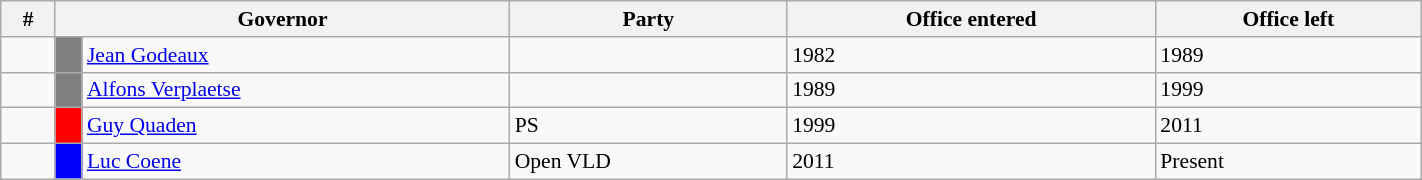<table class="wikitable" style="text-align:left; font-size:90%; width:75%">
<tr>
<th>#</th>
<th colspan=2>Governor</th>
<th>Party</th>
<th>Office entered</th>
<th>Office left</th>
</tr>
<tr>
<td></td>
<td bgcolor="grey"></td>
<td><a href='#'>Jean Godeaux</a></td>
<td></td>
<td>1982</td>
<td>1989</td>
</tr>
<tr>
<td></td>
<td bgcolor="grey"></td>
<td><a href='#'>Alfons Verplaetse</a></td>
<td></td>
<td>1989</td>
<td>1999</td>
</tr>
<tr>
<td></td>
<td bgcolor="red"></td>
<td><a href='#'>Guy Quaden</a></td>
<td>PS</td>
<td>1999</td>
<td>2011</td>
</tr>
<tr>
<td></td>
<td bgcolor="blue"></td>
<td><a href='#'>Luc Coene</a></td>
<td>Open VLD</td>
<td>2011</td>
<td>Present</td>
</tr>
</table>
